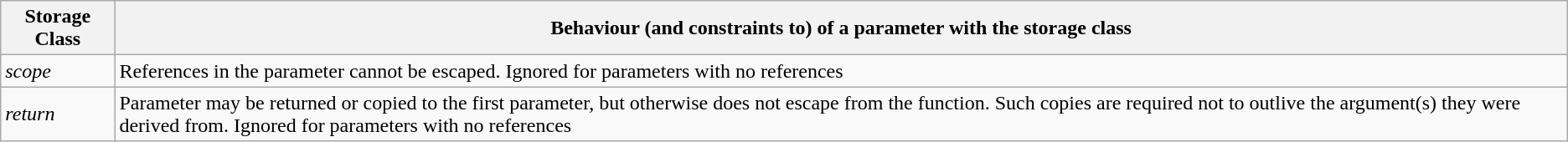<table class="wikitable">
<tr>
<th>Storage Class</th>
<th>Behaviour (and constraints to) of a parameter with the storage class</th>
</tr>
<tr>
<td><em>scope</em></td>
<td>References in the parameter cannot be escaped. Ignored for parameters with no references</td>
</tr>
<tr>
<td><em>return</em></td>
<td>Parameter may be returned or copied to the first parameter, but otherwise does not escape from the function. Such copies are required not to outlive the argument(s) they were derived from. Ignored for parameters with no references</td>
</tr>
</table>
